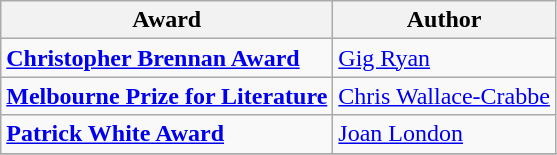<table class="wikitable">
<tr>
<th>Award</th>
<th>Author</th>
</tr>
<tr>
<td><strong><a href='#'>Christopher Brennan Award</a></strong></td>
<td><a href='#'>Gig Ryan</a></td>
</tr>
<tr>
<td><strong><a href='#'>Melbourne Prize for Literature</a></strong></td>
<td><a href='#'>Chris Wallace-Crabbe</a></td>
</tr>
<tr>
<td><strong><a href='#'>Patrick White Award</a></strong></td>
<td><a href='#'>Joan London</a></td>
</tr>
<tr>
</tr>
</table>
